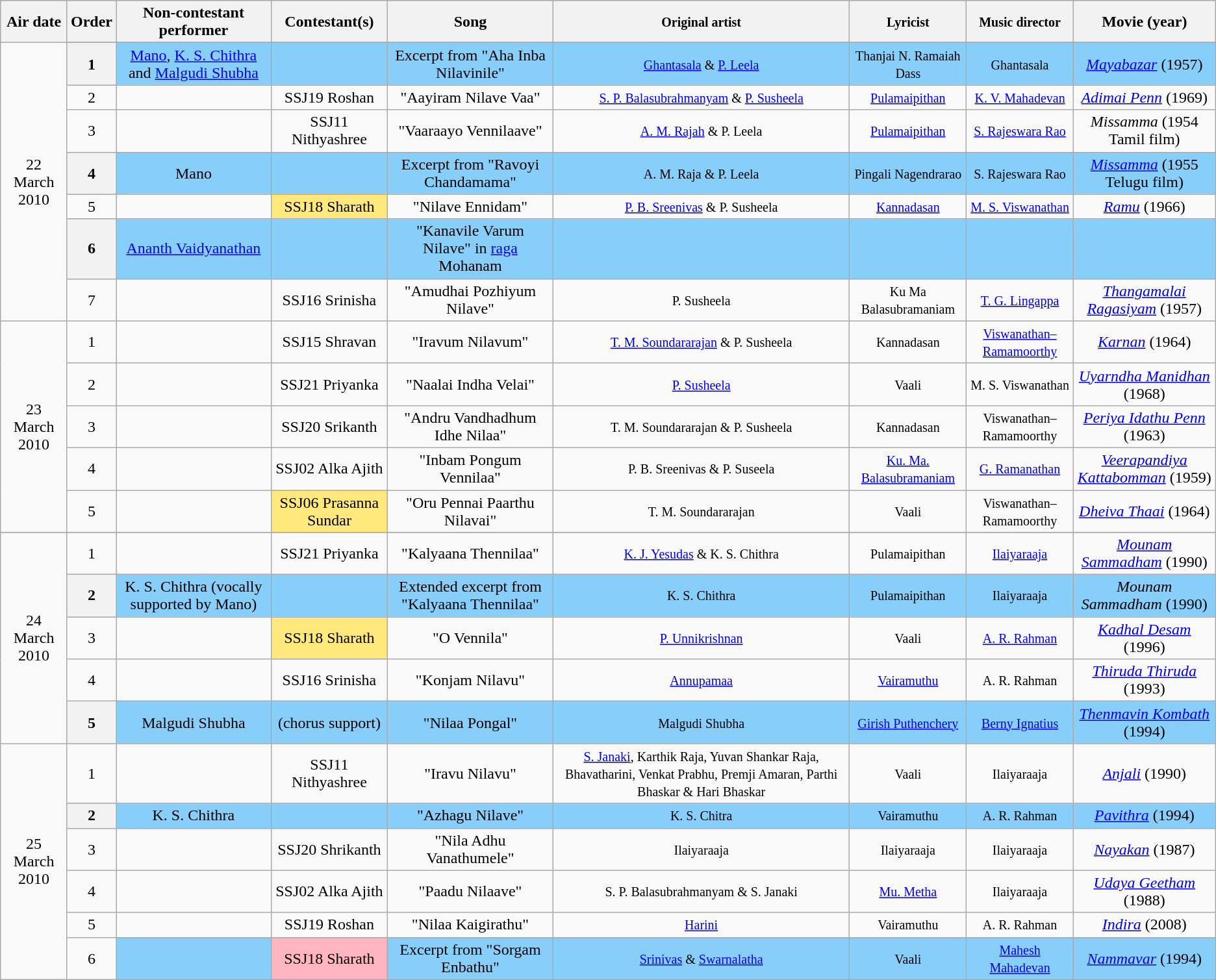<table class="wikitable sortable sticky-header" style="text-align: center; width: auto;">
<tr style="background:lightgrey; text-align:center;">
<th>Air date</th>
<th>Order</th>
<th>Non-contestant performer</th>
<th>Contestant(s)</th>
<th>Song</th>
<th><small>Original artist</small></th>
<th><small>Lyricist</small></th>
<th><small>Music director</small></th>
<th>Movie (year)</th>
</tr>
<tr>
<td rowspan=8>22 March 2010</td>
</tr>
<tr style="background:lightskyblue">
<th scope="row">1</th>
<td><a href='#'>Mano</a>, <a href='#'>K. S. Chithra</a> and <a href='#'>Malgudi Shubha</a></td>
<td></td>
<td>Excerpt from "Aha Inba Nilavinile"</td>
<td><small><a href='#'>Ghantasala</a> & <a href='#'>P. Leela</a></small></td>
<td><small>Thanjai N. Ramaiah Dass</small></td>
<td><small>Ghantasala</small></td>
<td><em><a href='#'>Mayabazar</a></em> (1957)</td>
</tr>
<tr>
<td>2</td>
<td></td>
<td>SSJ19 Roshan</td>
<td>"Aayiram Nilave Vaa"</td>
<td><small><a href='#'>S. P. Balasubrahmanyam</a> & <a href='#'>P. Susheela</a></small></td>
<td><small><a href='#'>Pulamaipithan</a></small></td>
<td><small><a href='#'>K. V. Mahadevan</a></small></td>
<td><em><a href='#'>Adimai Penn</a></em> (1969)</td>
</tr>
<tr>
<td>3</td>
<td></td>
<td>SSJ11 Nithyashree</td>
<td>"Vaaraayo Vennilaave"</td>
<td><small><a href='#'>A. M. Rajah</a> & P. Leela</small></td>
<td><small><a href='#'>Pulamaipithan</a></small></td>
<td><small><a href='#'>S. Rajeswara Rao</a></small></td>
<td><em>Missamma</em> (1954 Tamil film)</td>
</tr>
<tr style="background:lightskyblue">
<th scope="row">4</th>
<td>Mano</td>
<td></td>
<td>Excerpt from "Ravoyi Chandamama"</td>
<td><small>A. M. Raja & P. Leela</small></td>
<td><small>Pingali Nagendrarao</small></td>
<td><small>S. Rajeswara Rao</small></td>
<td><em><a href='#'>Missamma</a></em> (1955 Telugu film)</td>
</tr>
<tr>
<td>5</td>
<td></td>
<td style="background:#ffe87c">SSJ18 Sharath</td>
<td>"Nilave Ennidam"</td>
<td><small><a href='#'>P. B. Sreenivas</a> & P. Susheela</small></td>
<td><small><a href='#'>Kannadasan</a></small></td>
<td><small><a href='#'>M. S. Viswanathan</a></small></td>
<td><em><a href='#'>Ramu</a></em> (1966)</td>
</tr>
<tr style="background:lightskyblue">
<th scope="row">6</th>
<td><a href='#'>Ananth Vaidyanathan</a></td>
<td></td>
<td>"Kanavile Varum Nilave" in <a href='#'>raga</a> Mohanam</td>
<td></td>
<td></td>
<td></td>
<td></td>
</tr>
<tr>
<td>7</td>
<td></td>
<td>SSJ16 Srinisha</td>
<td>"Amudhai Pozhiyum Nilave"</td>
<td><small>P. Susheela</small></td>
<td><small>Ku Ma Balasubramaniam</small></td>
<td><small><a href='#'>T. G. Lingappa</a></small></td>
<td><em><a href='#'>Thangamalai Ragasiyam</a></em> (1957)</td>
</tr>
<tr>
<td rowspan=5>23 March 2010</td>
<td>1</td>
<td></td>
<td>SSJ15 Shravan</td>
<td>"Iravum Nilavum"</td>
<td><small><a href='#'>T. M. Soundararajan</a> & P. Susheela</small></td>
<td><small>Kannadasan</small></td>
<td><small><a href='#'>Viswanathan–Ramamoorthy</a></small></td>
<td><em><a href='#'>Karnan</a></em> (1964)</td>
</tr>
<tr>
<td>2</td>
<td></td>
<td>SSJ21 Priyanka</td>
<td>"Naalai Indha Velai"</td>
<td><small><a href='#'>P. Susheela</a></small></td>
<td><small>Vaali</small></td>
<td><small>M. S. Viswanathan</small></td>
<td><em><a href='#'>Uyarndha Manidhan</a></em> (1968)</td>
</tr>
<tr>
<td>3</td>
<td></td>
<td>SSJ20 Srikanth</td>
<td>"Andru Vandhadhum Idhe Nilaa"</td>
<td><small>T. M. Soundararajan & P. Susheela</small></td>
<td><small>Kannadasan</small></td>
<td><small>Viswanathan–Ramamoorthy</small></td>
<td><em><a href='#'>Periya Idathu Penn</a></em> (1963)</td>
</tr>
<tr>
<td>4</td>
<td></td>
<td>SSJ02 Alka Ajith</td>
<td>"Inbam Pongum Vennilaa"</td>
<td><small>P. B. Sreenivas & P. Suseela</small></td>
<td><small><a href='#'>Ku. Ma. Balasubramaniam</a></small></td>
<td><small><a href='#'>G. Ramanathan</a></small></td>
<td><em><a href='#'>Veerapandiya Kattabomman</a></em> (1959)</td>
</tr>
<tr>
<td>5</td>
<td></td>
<td style="background:#ffe87c">SSJ06 Prasanna Sundar</td>
<td>"Oru Pennai Paarthu Nilavai"</td>
<td><small>T. M. Soundararajan</small></td>
<td><small>Vaali</small></td>
<td><small>Viswanathan–Ramamoorthy</small></td>
<td><em><a href='#'>Dheiva Thaai</a></em> (1964)</td>
</tr>
<tr>
</tr>
<tr>
<td rowspan=5>24 March 2010</td>
<td>1</td>
<td></td>
<td>SSJ21 Priyanka</td>
<td>"Kalyaana Thennilaa"</td>
<td><small><a href='#'>K. J. Yesudas</a> & K. S. Chithra</small></td>
<td><small>Pulamaipithan</small></td>
<td><small><a href='#'>Ilaiyaraaja</a></small></td>
<td><em><a href='#'>Mounam Sammadham</a></em> (1990)</td>
</tr>
<tr style="background:lightskyblue">
<th scope="row">2</th>
<td>K. S. Chithra (vocally supported by Mano)</td>
<td></td>
<td>Extended excerpt from "Kalyaana Thennilaa"</td>
<td><small>K. S. Chithra</small></td>
<td><small>Pulamaipithan</small></td>
<td><small>Ilaiyaraaja</small></td>
<td><em>Mounam Sammadham</em> (1990)</td>
</tr>
<tr>
<td>3</td>
<td></td>
<td style="background:#ffe87c">SSJ18 Sharath</td>
<td>"O Vennila"</td>
<td><small><a href='#'>P. Unnikrishnan</a></small></td>
<td><small>Vaali</small></td>
<td><small><a href='#'>A. R. Rahman</a></small></td>
<td><em><a href='#'>Kadhal Desam</a></em> (1996)</td>
</tr>
<tr>
<td>4</td>
<td></td>
<td>SSJ16 Srinisha</td>
<td>"Konjam Nilavu"</td>
<td><small><a href='#'>Annupamaa</a></small></td>
<td><small><a href='#'>Vairamuthu</a></small></td>
<td><small>A. R. Rahman</small></td>
<td><em><a href='#'>Thiruda Thiruda</a></em> (1993)</td>
</tr>
<tr style="background:lightskyblue">
<th scope="row">5</th>
<td>Malgudi Shubha</td>
<td>(chorus support)</td>
<td>"Nilaa Pongal"</td>
<td><small>Malgudi Shubha</small></td>
<td><small><a href='#'>Girish Puthenchery</a></small></td>
<td><small><a href='#'>Berny Ignatius</a></small></td>
<td><em><a href='#'>Thenmavin Kombath</a></em> (1994)</td>
</tr>
<tr>
<td rowspan=6>25 March 2010</td>
<td>1</td>
<td></td>
<td>SSJ11 Nithyashree</td>
<td>"Iravu Nilavu"</td>
<td><small><a href='#'>S. Janaki</a>, Karthik Raja, Yuvan Shankar Raja, Bhavatharini, Venkat Prabhu, Premji Amaran, Parthi Bhaskar & Hari Bhaskar</small></td>
<td><small>Vaali</small></td>
<td><small>Ilaiyaraaja</small></td>
<td><em><a href='#'>Anjali</a></em> (1990)</td>
</tr>
<tr style="background:lightskyblue">
<th scope="row">2</th>
<td>K. S. Chithra</td>
<td></td>
<td>"Azhagu Nilave"</td>
<td><small>K. S. Chitra</small></td>
<td><small>Vairamuthu</small></td>
<td><small>A. R. Rahman</small></td>
<td><em><a href='#'>Pavithra</a></em> (1994)</td>
</tr>
<tr>
<td>3</td>
<td></td>
<td>SSJ20 Shrikanth</td>
<td>"Nila Adhu Vanathumele"</td>
<td><small>Ilaiyaraaja</small></td>
<td><small>Ilaiyaraaja</small></td>
<td><small>Ilaiyaraaja</small></td>
<td><em><a href='#'>Nayakan</a></em> (1987)</td>
</tr>
<tr>
<td>4</td>
<td></td>
<td>SSJ02 Alka Ajith</td>
<td>"Paadu Nilaave"</td>
<td><small>S. P. Balasubrahmanyam & S. Janaki</small></td>
<td><small><a href='#'>Mu. Metha</a></small></td>
<td><small>Ilaiyaraaja</small></td>
<td><em><a href='#'>Udaya Geetham</a></em> (1988)</td>
</tr>
<tr>
<td>5</td>
<td></td>
<td>SSJ19 Roshan</td>
<td>"Nilaa Kaigirathu"</td>
<td><small><a href='#'>Harini</a></small></td>
<td><small>Vairamuthu</small></td>
<td><small>A. R. Rahman</small></td>
<td><em><a href='#'>Indira</a></em> (2008)</td>
</tr>
<tr>
<td>6</td>
<td style="background:lightskyblue"></td>
<td style="background:lightpink">SSJ18 Sharath</td>
<td style="background:lightskyblue">Excerpt from "Sorgam Enbathu"</td>
<td style="background:lightskyblue"><small><a href='#'>Srinivas</a> & <a href='#'>Swarnalatha</a></small></td>
<td style="background:lightskyblue"><small>Vaali</small></td>
<td style="background:lightskyblue"><small><a href='#'>Mahesh Mahadevan</a></small></td>
<td style="background:lightskyblue"><em><a href='#'>Nammavar</a></em> (1994)</td>
</tr>
</table>
